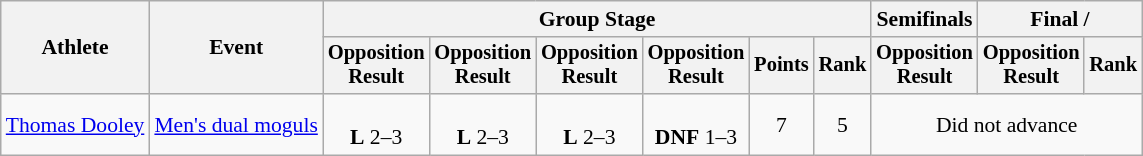<table class="wikitable" style="font-size:90%">
<tr>
<th rowspan="2">Athlete</th>
<th rowspan="2">Event</th>
<th colspan=6>Group Stage</th>
<th>Semifinals</th>
<th colspan=2>Final / </th>
</tr>
<tr style="font-size:95%">
<th>Opposition<br>Result</th>
<th>Opposition<br>Result</th>
<th>Opposition<br>Result</th>
<th>Opposition<br>Result</th>
<th>Points</th>
<th>Rank</th>
<th>Opposition<br>Result</th>
<th>Opposition<br>Result</th>
<th>Rank</th>
</tr>
<tr align=center>
<td align=left><a href='#'>Thomas Dooley</a></td>
<td align=left><a href='#'>Men's dual moguls</a></td>
<td><br><strong>L</strong> 2–3</td>
<td><br><strong>L</strong> 2–3</td>
<td><br><strong>L</strong> 2–3</td>
<td><br><strong>DNF</strong> 1–3</td>
<td>7</td>
<td>5</td>
<td colspan=3>Did not advance</td>
</tr>
</table>
